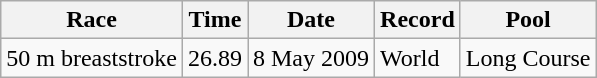<table class="wikitable">
<tr>
<th>Race</th>
<th>Time</th>
<th>Date</th>
<th>Record</th>
<th>Pool</th>
</tr>
<tr>
<td>50 m breaststroke</td>
<td>26.89</td>
<td>8 May 2009</td>
<td>World</td>
<td>Long Course</td>
</tr>
</table>
